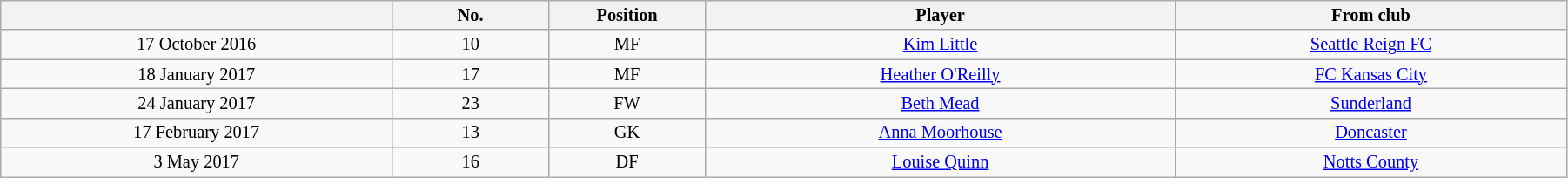<table class="wikitable sortable" style="width:95%; text-align:center; font-size:85%; text-align:center;">
<tr>
<th width="25%"></th>
<th width="10%">No.</th>
<th width="10%">Position</th>
<th>Player</th>
<th width="25%">From club</th>
</tr>
<tr>
<td>17 October 2016</td>
<td>10</td>
<td>MF</td>
<td> <a href='#'>Kim Little</a></td>
<td> <a href='#'>Seattle Reign FC</a></td>
</tr>
<tr>
<td>18 January 2017</td>
<td>17</td>
<td>MF</td>
<td> <a href='#'>Heather O'Reilly</a></td>
<td> <a href='#'>FC Kansas City</a></td>
</tr>
<tr>
<td>24 January 2017</td>
<td>23</td>
<td>FW</td>
<td> <a href='#'>Beth Mead</a></td>
<td> <a href='#'>Sunderland</a></td>
</tr>
<tr>
<td>17 February 2017</td>
<td>13</td>
<td>GK</td>
<td> <a href='#'>Anna Moorhouse</a></td>
<td> <a href='#'>Doncaster</a></td>
</tr>
<tr>
<td>3 May 2017</td>
<td>16</td>
<td>DF</td>
<td> <a href='#'>Louise Quinn</a></td>
<td> <a href='#'>Notts County</a></td>
</tr>
</table>
